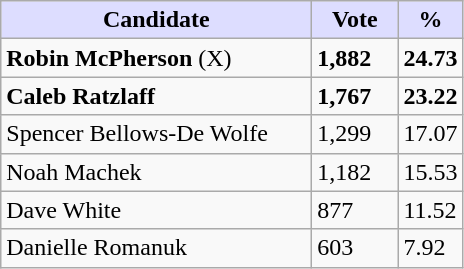<table class="wikitable">
<tr>
<th style="background:#ddf; width:200px;">Candidate</th>
<th style="background:#ddf; width:50px;">Vote</th>
<th style="background:#ddf; width:30px;">%</th>
</tr>
<tr>
<td><strong>Robin McPherson</strong> (X) </td>
<td><strong>1,882</strong></td>
<td><strong>24.73</strong></td>
</tr>
<tr>
<td><strong>Caleb Ratzlaff</strong>	</td>
<td><strong>1,767</strong></td>
<td><strong>23.22</strong></td>
</tr>
<tr>
<td>Spencer Bellows-De Wolfe</td>
<td>1,299</td>
<td>17.07</td>
</tr>
<tr>
<td>Noah Machek</td>
<td>1,182</td>
<td>15.53</td>
</tr>
<tr>
<td>Dave White	</td>
<td>877</td>
<td>11.52</td>
</tr>
<tr>
<td>Danielle Romanuk</td>
<td>603</td>
<td>7.92</td>
</tr>
</table>
